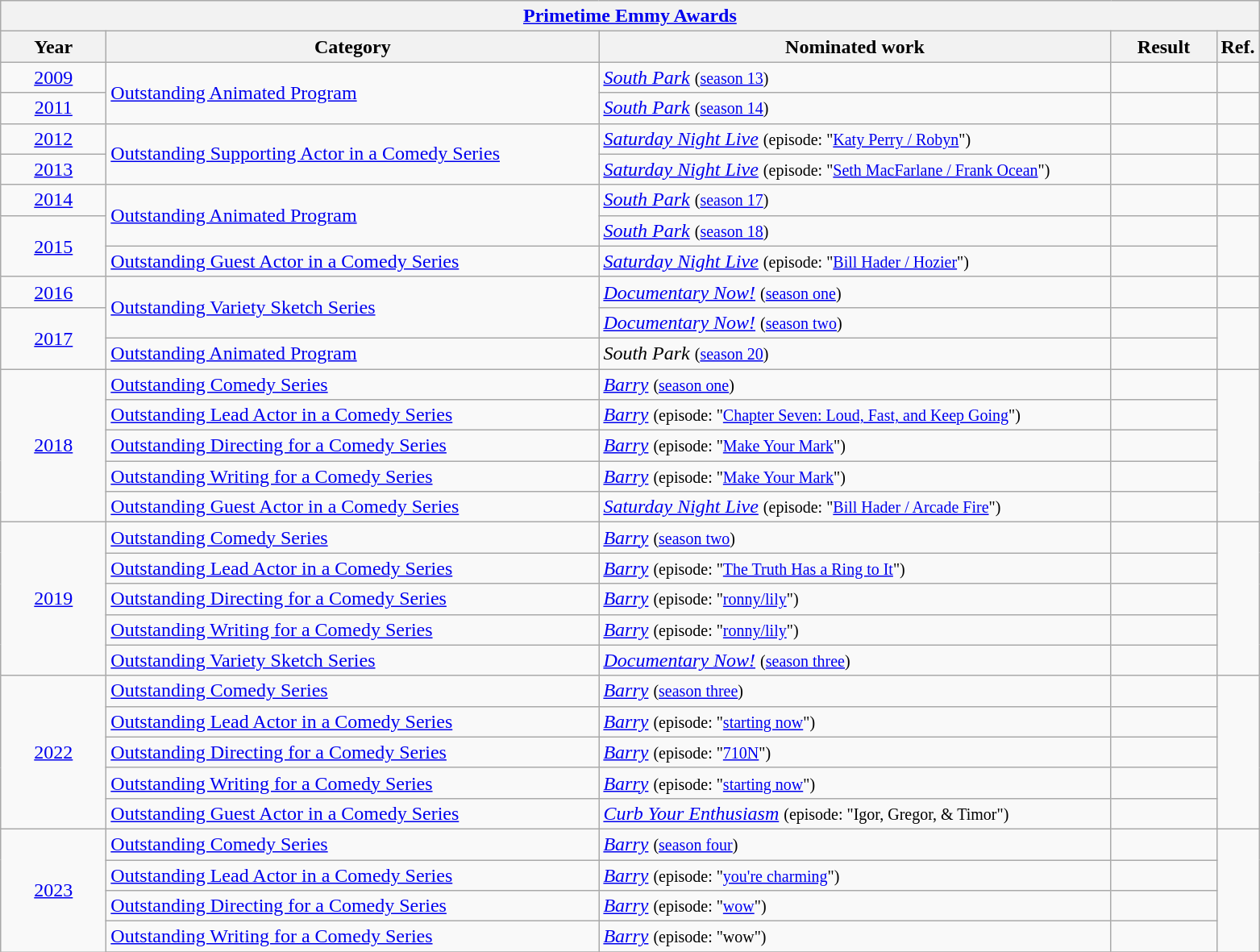<table class=wikitable>
<tr>
<th colspan=5><a href='#'>Primetime Emmy Awards</a></th>
</tr>
<tr>
<th scope="col" style="width:5em;">Year</th>
<th scope="col" style="width:25em;">Category</th>
<th scope="col" style="width:26em;">Nominated work</th>
<th scope="col" style="width:5em;">Result</th>
<th>Ref.</th>
</tr>
<tr>
<td style="text-align:center;"><a href='#'>2009</a></td>
<td rowspan=2><a href='#'>Outstanding Animated Program</a></td>
<td><em><a href='#'>South Park</a></em> <small> (<a href='#'>season 13</a>) </small></td>
<td></td>
<td style="text-align:center;"></td>
</tr>
<tr>
<td style="text-align:center;"><a href='#'>2011</a></td>
<td><em><a href='#'>South Park</a></em> <small> (<a href='#'>season 14</a>) </small></td>
<td></td>
<td style="text-align:center;"></td>
</tr>
<tr>
<td style="text-align:center;"><a href='#'>2012</a></td>
<td rowspan=2><a href='#'>Outstanding Supporting Actor in a Comedy Series</a></td>
<td><em><a href='#'>Saturday Night Live</a></em> <small> (episode: "<a href='#'>Katy Perry / Robyn</a>") </small></td>
<td></td>
<td style="text-align:center;"></td>
</tr>
<tr>
<td style="text-align:center;"><a href='#'>2013</a></td>
<td><em><a href='#'>Saturday Night Live</a></em> <small> (episode: "<a href='#'>Seth MacFarlane / Frank Ocean</a>") </small></td>
<td></td>
<td style="text-align:center;"></td>
</tr>
<tr>
<td style="text-align:center;"><a href='#'>2014</a></td>
<td rowspan=2><a href='#'>Outstanding Animated Program</a></td>
<td><em><a href='#'>South Park</a></em> <small> (<a href='#'>season 17</a>) </small></td>
<td></td>
<td style="text-align:center;"></td>
</tr>
<tr>
<td rowspan="2", style="text-align:center;"><a href='#'>2015</a></td>
<td><em><a href='#'>South Park</a></em> <small> (<a href='#'>season 18</a>) </small></td>
<td></td>
<td style="text-align:center;", rowspan=2></td>
</tr>
<tr>
<td><a href='#'>Outstanding Guest Actor in a Comedy Series</a></td>
<td><em><a href='#'>Saturday Night Live</a></em> <small> (episode: "<a href='#'>Bill Hader / Hozier</a>") </small></td>
<td></td>
</tr>
<tr>
<td style="text-align:center;"><a href='#'>2016</a></td>
<td rowspan=2><a href='#'>Outstanding Variety Sketch Series</a></td>
<td><em><a href='#'>Documentary Now!</a></em> <small> (<a href='#'>season one</a>)</small></td>
<td></td>
<td style="text-align:center;"></td>
</tr>
<tr>
<td rowspan=2, style="text-align:center;"><a href='#'>2017</a></td>
<td><em><a href='#'>Documentary Now!</a></em> <small> (<a href='#'>season two</a>)</small></td>
<td></td>
<td style="text-align:center;", rowspan=2></td>
</tr>
<tr>
<td><a href='#'>Outstanding Animated Program</a></td>
<td><em> South Park</em> <small> (<a href='#'>season 20</a>) </small></td>
<td></td>
</tr>
<tr>
<td rowspan=5, style="text-align:center;"><a href='#'>2018</a></td>
<td><a href='#'>Outstanding Comedy Series</a></td>
<td><em><a href='#'>Barry</a></em> <small> (<a href='#'>season one</a>) </small></td>
<td></td>
<td style="text-align:center;", rowspan=5></td>
</tr>
<tr>
<td><a href='#'>Outstanding Lead Actor in a Comedy Series</a></td>
<td><em><a href='#'>Barry</a></em> <small> (episode: "<a href='#'>Chapter Seven: Loud, Fast, and Keep Going</a>") </small></td>
<td></td>
</tr>
<tr>
<td><a href='#'>Outstanding Directing for a Comedy Series</a></td>
<td><em><a href='#'>Barry</a></em> <small> (episode: "<a href='#'>Make Your Mark</a>") </small></td>
<td></td>
</tr>
<tr>
<td><a href='#'>Outstanding Writing for a Comedy Series</a></td>
<td><em><a href='#'>Barry</a></em> <small> (episode: "<a href='#'>Make Your Mark</a>") </small></td>
<td></td>
</tr>
<tr>
<td><a href='#'>Outstanding Guest Actor in a Comedy Series</a></td>
<td><em><a href='#'>Saturday Night Live</a></em> <small> (episode: "<a href='#'>Bill Hader / Arcade Fire</a>") </small></td>
<td></td>
</tr>
<tr>
<td rowspan=5, style="text-align:center;"><a href='#'>2019</a></td>
<td><a href='#'>Outstanding Comedy Series</a></td>
<td><em><a href='#'>Barry</a></em> <small> (<a href='#'>season two</a>) </small></td>
<td></td>
<td style="text-align:center;", rowspan=5></td>
</tr>
<tr>
<td><a href='#'>Outstanding Lead Actor in a Comedy Series</a></td>
<td><em><a href='#'>Barry</a></em> <small> (episode: "<a href='#'>The Truth Has a Ring to It</a>") </small></td>
<td></td>
</tr>
<tr>
<td><a href='#'>Outstanding Directing for a Comedy Series</a></td>
<td><em><a href='#'>Barry</a></em> <small> (episode: "<a href='#'>ronny/lily</a>") </small></td>
<td></td>
</tr>
<tr>
<td><a href='#'>Outstanding Writing for a Comedy Series</a></td>
<td><em><a href='#'>Barry</a></em> <small> (episode: "<a href='#'>ronny/lily</a>") </small></td>
<td></td>
</tr>
<tr>
<td><a href='#'>Outstanding Variety Sketch Series</a></td>
<td><em><a href='#'>Documentary Now!</a></em> <small> (<a href='#'>season three</a>) </small></td>
<td></td>
</tr>
<tr>
<td rowspan=5, style="text-align:center;"><a href='#'>2022</a></td>
<td><a href='#'>Outstanding Comedy Series</a></td>
<td><em><a href='#'>Barry</a></em> <small> (<a href='#'>season three</a>) </small></td>
<td></td>
<td style="text-align:center;", rowspan=5></td>
</tr>
<tr>
<td><a href='#'>Outstanding Lead Actor in a Comedy Series</a></td>
<td><em><a href='#'>Barry</a></em> <small> (episode: "<a href='#'>starting now</a>") </small></td>
<td></td>
</tr>
<tr>
<td><a href='#'>Outstanding Directing for a Comedy Series</a></td>
<td><em><a href='#'>Barry</a></em> <small> (episode: "<a href='#'>710N</a>") </small></td>
<td></td>
</tr>
<tr>
<td><a href='#'>Outstanding Writing for a Comedy Series</a></td>
<td><em><a href='#'>Barry</a></em> <small> (episode: "<a href='#'>starting now</a>") </small></td>
<td></td>
</tr>
<tr>
<td><a href='#'>Outstanding Guest Actor in a Comedy Series</a></td>
<td><em><a href='#'>Curb Your Enthusiasm</a></em> <small> (episode: "Igor, Gregor, & Timor") </small></td>
<td></td>
</tr>
<tr>
<td rowspan=5, style="text-align:center;"><a href='#'>2023</a></td>
<td><a href='#'>Outstanding Comedy Series</a></td>
<td><em><a href='#'>Barry</a></em> <small> (<a href='#'>season four</a>) </small></td>
<td></td>
<td style="text-align:center;", rowspan=5></td>
</tr>
<tr>
<td><a href='#'>Outstanding Lead Actor in a Comedy Series</a></td>
<td><em><a href='#'>Barry</a></em> <small> (episode: "<a href='#'>you're charming</a>") </small></td>
<td></td>
</tr>
<tr>
<td><a href='#'>Outstanding Directing for a Comedy Series</a></td>
<td><em><a href='#'>Barry</a></em> <small> (episode: "<a href='#'>wow</a>") </small></td>
<td></td>
</tr>
<tr>
<td><a href='#'>Outstanding Writing for a Comedy Series</a></td>
<td><em><a href='#'>Barry</a></em> <small> (episode: "wow") </small></td>
<td></td>
</tr>
<tr>
</tr>
</table>
